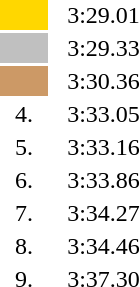<table style="text-align:center">
<tr>
<td width=30 bgcolor=gold></td>
<td align=left></td>
<td width=60>3:29.01</td>
</tr>
<tr>
<td bgcolor=silver></td>
<td align=left></td>
<td>3:29.33</td>
</tr>
<tr>
<td bgcolor=cc9966></td>
<td align=left></td>
<td>3:30.36</td>
</tr>
<tr>
<td>4.</td>
<td align=left></td>
<td>3:33.05</td>
</tr>
<tr>
<td>5.</td>
<td align=left></td>
<td>3:33.16</td>
</tr>
<tr>
<td>6.</td>
<td align=left></td>
<td>3:33.86</td>
</tr>
<tr>
<td>7.</td>
<td align=left></td>
<td>3:34.27</td>
</tr>
<tr>
<td>8.</td>
<td align=left></td>
<td>3:34.46</td>
</tr>
<tr>
<td>9.</td>
<td align=left></td>
<td>3:37.30</td>
</tr>
</table>
